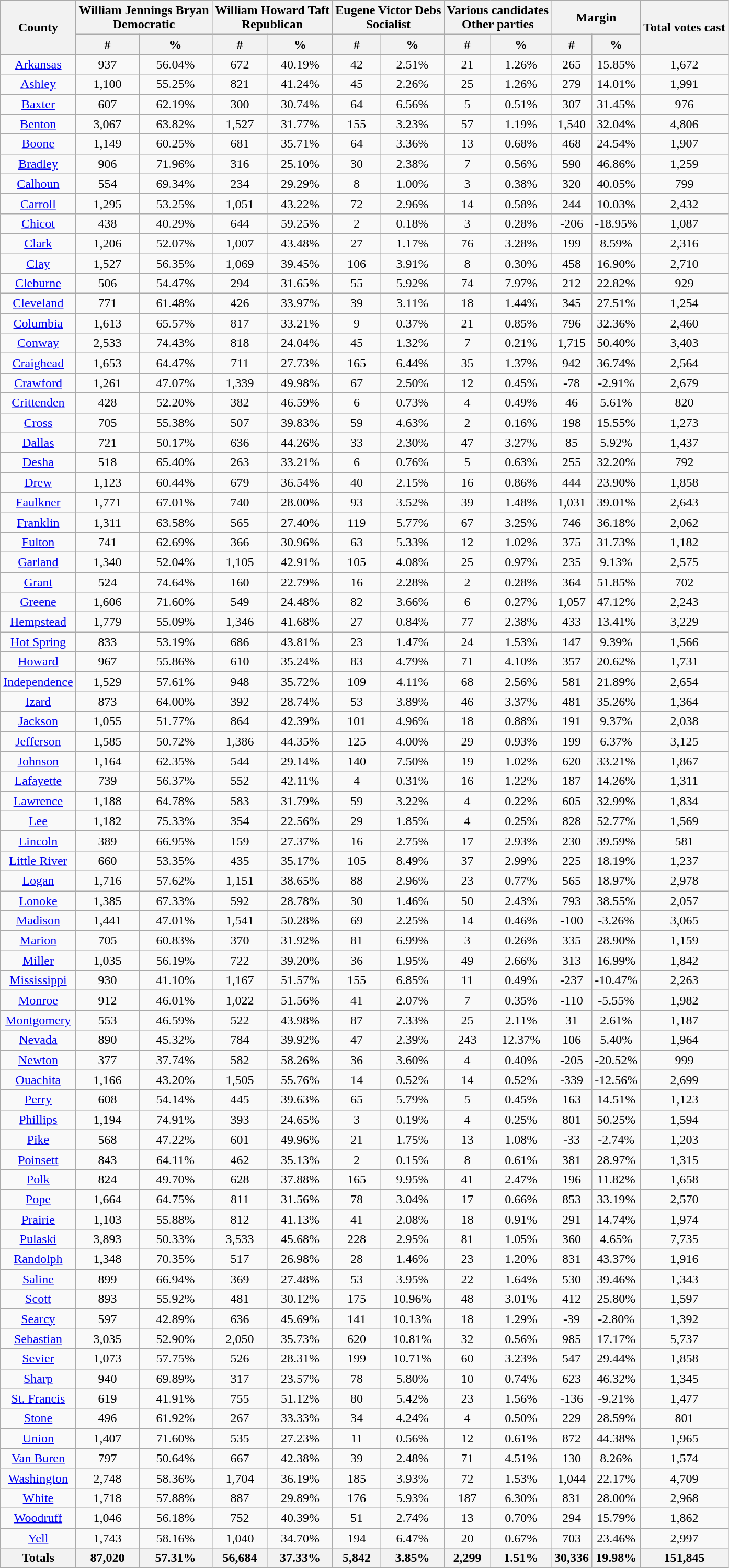<table class="wikitable sortable mw-collapsible mw-collapsed nowrap" style="text-align:center">
<tr>
<th rowspan="2">County</th>
<th style="text-align:center;" colspan="2">William Jennings Bryan<br>Democratic</th>
<th style="text-align:center;" colspan="2">William Howard Taft<br>Republican</th>
<th style="text-align:center;" colspan="2">Eugene Victor Debs<br>Socialist</th>
<th style="text-align:center;" colspan="2">Various candidates<br>Other parties</th>
<th style="text-align:center;" colspan="2">Margin</th>
<th rowspan="2" style="text-align:center;">Total votes cast</th>
</tr>
<tr>
<th style="text-align:center;" data-sort-type="number">#</th>
<th style="text-align:center;" data-sort-type="number">%</th>
<th style="text-align:center;" data-sort-type="number">#</th>
<th style="text-align:center;" data-sort-type="number">%</th>
<th style="text-align:center;" data-sort-type="number">#</th>
<th style="text-align:center;" data-sort-type="number">%</th>
<th style="text-align:center;" data-sort-type="number">#</th>
<th style="text-align:center;" data-sort-type="number">%</th>
<th style="text-align:center;" data-sort-type="number">#</th>
<th style="text-align:center;" data-sort-type="number">%</th>
</tr>
<tr style="text-align:center;">
<td><a href='#'>Arkansas</a></td>
<td>937</td>
<td>56.04%</td>
<td>672</td>
<td>40.19%</td>
<td>42</td>
<td>2.51%</td>
<td>21</td>
<td>1.26%</td>
<td>265</td>
<td>15.85%</td>
<td>1,672</td>
</tr>
<tr style="text-align:center;">
<td><a href='#'>Ashley</a></td>
<td>1,100</td>
<td>55.25%</td>
<td>821</td>
<td>41.24%</td>
<td>45</td>
<td>2.26%</td>
<td>25</td>
<td>1.26%</td>
<td>279</td>
<td>14.01%</td>
<td>1,991</td>
</tr>
<tr style="text-align:center;">
<td><a href='#'>Baxter</a></td>
<td>607</td>
<td>62.19%</td>
<td>300</td>
<td>30.74%</td>
<td>64</td>
<td>6.56%</td>
<td>5</td>
<td>0.51%</td>
<td>307</td>
<td>31.45%</td>
<td>976</td>
</tr>
<tr style="text-align:center;">
<td><a href='#'>Benton</a></td>
<td>3,067</td>
<td>63.82%</td>
<td>1,527</td>
<td>31.77%</td>
<td>155</td>
<td>3.23%</td>
<td>57</td>
<td>1.19%</td>
<td>1,540</td>
<td>32.04%</td>
<td>4,806</td>
</tr>
<tr style="text-align:center;">
<td><a href='#'>Boone</a></td>
<td>1,149</td>
<td>60.25%</td>
<td>681</td>
<td>35.71%</td>
<td>64</td>
<td>3.36%</td>
<td>13</td>
<td>0.68%</td>
<td>468</td>
<td>24.54%</td>
<td>1,907</td>
</tr>
<tr style="text-align:center;">
<td><a href='#'>Bradley</a></td>
<td>906</td>
<td>71.96%</td>
<td>316</td>
<td>25.10%</td>
<td>30</td>
<td>2.38%</td>
<td>7</td>
<td>0.56%</td>
<td>590</td>
<td>46.86%</td>
<td>1,259</td>
</tr>
<tr style="text-align:center;">
<td><a href='#'>Calhoun</a></td>
<td>554</td>
<td>69.34%</td>
<td>234</td>
<td>29.29%</td>
<td>8</td>
<td>1.00%</td>
<td>3</td>
<td>0.38%</td>
<td>320</td>
<td>40.05%</td>
<td>799</td>
</tr>
<tr style="text-align:center;">
<td><a href='#'>Carroll</a></td>
<td>1,295</td>
<td>53.25%</td>
<td>1,051</td>
<td>43.22%</td>
<td>72</td>
<td>2.96%</td>
<td>14</td>
<td>0.58%</td>
<td>244</td>
<td>10.03%</td>
<td>2,432</td>
</tr>
<tr style="text-align:center;">
<td><a href='#'>Chicot</a></td>
<td>438</td>
<td>40.29%</td>
<td>644</td>
<td>59.25%</td>
<td>2</td>
<td>0.18%</td>
<td>3</td>
<td>0.28%</td>
<td>-206</td>
<td>-18.95%</td>
<td>1,087</td>
</tr>
<tr style="text-align:center;">
<td><a href='#'>Clark</a></td>
<td>1,206</td>
<td>52.07%</td>
<td>1,007</td>
<td>43.48%</td>
<td>27</td>
<td>1.17%</td>
<td>76</td>
<td>3.28%</td>
<td>199</td>
<td>8.59%</td>
<td>2,316</td>
</tr>
<tr style="text-align:center;">
<td><a href='#'>Clay</a></td>
<td>1,527</td>
<td>56.35%</td>
<td>1,069</td>
<td>39.45%</td>
<td>106</td>
<td>3.91%</td>
<td>8</td>
<td>0.30%</td>
<td>458</td>
<td>16.90%</td>
<td>2,710</td>
</tr>
<tr style="text-align:center;">
<td><a href='#'>Cleburne</a></td>
<td>506</td>
<td>54.47%</td>
<td>294</td>
<td>31.65%</td>
<td>55</td>
<td>5.92%</td>
<td>74</td>
<td>7.97%</td>
<td>212</td>
<td>22.82%</td>
<td>929</td>
</tr>
<tr style="text-align:center;">
<td><a href='#'>Cleveland</a></td>
<td>771</td>
<td>61.48%</td>
<td>426</td>
<td>33.97%</td>
<td>39</td>
<td>3.11%</td>
<td>18</td>
<td>1.44%</td>
<td>345</td>
<td>27.51%</td>
<td>1,254</td>
</tr>
<tr style="text-align:center;">
<td><a href='#'>Columbia</a></td>
<td>1,613</td>
<td>65.57%</td>
<td>817</td>
<td>33.21%</td>
<td>9</td>
<td>0.37%</td>
<td>21</td>
<td>0.85%</td>
<td>796</td>
<td>32.36%</td>
<td>2,460</td>
</tr>
<tr style="text-align:center;">
<td><a href='#'>Conway</a></td>
<td>2,533</td>
<td>74.43%</td>
<td>818</td>
<td>24.04%</td>
<td>45</td>
<td>1.32%</td>
<td>7</td>
<td>0.21%</td>
<td>1,715</td>
<td>50.40%</td>
<td>3,403</td>
</tr>
<tr style="text-align:center;">
<td><a href='#'>Craighead</a></td>
<td>1,653</td>
<td>64.47%</td>
<td>711</td>
<td>27.73%</td>
<td>165</td>
<td>6.44%</td>
<td>35</td>
<td>1.37%</td>
<td>942</td>
<td>36.74%</td>
<td>2,564</td>
</tr>
<tr style="text-align:center;">
<td><a href='#'>Crawford</a></td>
<td>1,261</td>
<td>47.07%</td>
<td>1,339</td>
<td>49.98%</td>
<td>67</td>
<td>2.50%</td>
<td>12</td>
<td>0.45%</td>
<td>-78</td>
<td>-2.91%</td>
<td>2,679</td>
</tr>
<tr style="text-align:center;">
<td><a href='#'>Crittenden</a></td>
<td>428</td>
<td>52.20%</td>
<td>382</td>
<td>46.59%</td>
<td>6</td>
<td>0.73%</td>
<td>4</td>
<td>0.49%</td>
<td>46</td>
<td>5.61%</td>
<td>820</td>
</tr>
<tr style="text-align:center;">
<td><a href='#'>Cross</a></td>
<td>705</td>
<td>55.38%</td>
<td>507</td>
<td>39.83%</td>
<td>59</td>
<td>4.63%</td>
<td>2</td>
<td>0.16%</td>
<td>198</td>
<td>15.55%</td>
<td>1,273</td>
</tr>
<tr style="text-align:center;">
<td><a href='#'>Dallas</a></td>
<td>721</td>
<td>50.17%</td>
<td>636</td>
<td>44.26%</td>
<td>33</td>
<td>2.30%</td>
<td>47</td>
<td>3.27%</td>
<td>85</td>
<td>5.92%</td>
<td>1,437</td>
</tr>
<tr style="text-align:center;">
<td><a href='#'>Desha</a></td>
<td>518</td>
<td>65.40%</td>
<td>263</td>
<td>33.21%</td>
<td>6</td>
<td>0.76%</td>
<td>5</td>
<td>0.63%</td>
<td>255</td>
<td>32.20%</td>
<td>792</td>
</tr>
<tr style="text-align:center;">
<td><a href='#'>Drew</a></td>
<td>1,123</td>
<td>60.44%</td>
<td>679</td>
<td>36.54%</td>
<td>40</td>
<td>2.15%</td>
<td>16</td>
<td>0.86%</td>
<td>444</td>
<td>23.90%</td>
<td>1,858</td>
</tr>
<tr style="text-align:center;">
<td><a href='#'>Faulkner</a></td>
<td>1,771</td>
<td>67.01%</td>
<td>740</td>
<td>28.00%</td>
<td>93</td>
<td>3.52%</td>
<td>39</td>
<td>1.48%</td>
<td>1,031</td>
<td>39.01%</td>
<td>2,643</td>
</tr>
<tr style="text-align:center;">
<td><a href='#'>Franklin</a></td>
<td>1,311</td>
<td>63.58%</td>
<td>565</td>
<td>27.40%</td>
<td>119</td>
<td>5.77%</td>
<td>67</td>
<td>3.25%</td>
<td>746</td>
<td>36.18%</td>
<td>2,062</td>
</tr>
<tr style="text-align:center;">
<td><a href='#'>Fulton</a></td>
<td>741</td>
<td>62.69%</td>
<td>366</td>
<td>30.96%</td>
<td>63</td>
<td>5.33%</td>
<td>12</td>
<td>1.02%</td>
<td>375</td>
<td>31.73%</td>
<td>1,182</td>
</tr>
<tr style="text-align:center;">
<td><a href='#'>Garland</a></td>
<td>1,340</td>
<td>52.04%</td>
<td>1,105</td>
<td>42.91%</td>
<td>105</td>
<td>4.08%</td>
<td>25</td>
<td>0.97%</td>
<td>235</td>
<td>9.13%</td>
<td>2,575</td>
</tr>
<tr style="text-align:center;">
<td><a href='#'>Grant</a></td>
<td>524</td>
<td>74.64%</td>
<td>160</td>
<td>22.79%</td>
<td>16</td>
<td>2.28%</td>
<td>2</td>
<td>0.28%</td>
<td>364</td>
<td>51.85%</td>
<td>702</td>
</tr>
<tr style="text-align:center;">
<td><a href='#'>Greene</a></td>
<td>1,606</td>
<td>71.60%</td>
<td>549</td>
<td>24.48%</td>
<td>82</td>
<td>3.66%</td>
<td>6</td>
<td>0.27%</td>
<td>1,057</td>
<td>47.12%</td>
<td>2,243</td>
</tr>
<tr style="text-align:center;">
<td><a href='#'>Hempstead</a></td>
<td>1,779</td>
<td>55.09%</td>
<td>1,346</td>
<td>41.68%</td>
<td>27</td>
<td>0.84%</td>
<td>77</td>
<td>2.38%</td>
<td>433</td>
<td>13.41%</td>
<td>3,229</td>
</tr>
<tr style="text-align:center;">
<td><a href='#'>Hot Spring</a></td>
<td>833</td>
<td>53.19%</td>
<td>686</td>
<td>43.81%</td>
<td>23</td>
<td>1.47%</td>
<td>24</td>
<td>1.53%</td>
<td>147</td>
<td>9.39%</td>
<td>1,566</td>
</tr>
<tr style="text-align:center;">
<td><a href='#'>Howard</a></td>
<td>967</td>
<td>55.86%</td>
<td>610</td>
<td>35.24%</td>
<td>83</td>
<td>4.79%</td>
<td>71</td>
<td>4.10%</td>
<td>357</td>
<td>20.62%</td>
<td>1,731</td>
</tr>
<tr style="text-align:center;">
<td><a href='#'>Independence</a></td>
<td>1,529</td>
<td>57.61%</td>
<td>948</td>
<td>35.72%</td>
<td>109</td>
<td>4.11%</td>
<td>68</td>
<td>2.56%</td>
<td>581</td>
<td>21.89%</td>
<td>2,654</td>
</tr>
<tr style="text-align:center;">
<td><a href='#'>Izard</a></td>
<td>873</td>
<td>64.00%</td>
<td>392</td>
<td>28.74%</td>
<td>53</td>
<td>3.89%</td>
<td>46</td>
<td>3.37%</td>
<td>481</td>
<td>35.26%</td>
<td>1,364</td>
</tr>
<tr style="text-align:center;">
<td><a href='#'>Jackson</a></td>
<td>1,055</td>
<td>51.77%</td>
<td>864</td>
<td>42.39%</td>
<td>101</td>
<td>4.96%</td>
<td>18</td>
<td>0.88%</td>
<td>191</td>
<td>9.37%</td>
<td>2,038</td>
</tr>
<tr style="text-align:center;">
<td><a href='#'>Jefferson</a></td>
<td>1,585</td>
<td>50.72%</td>
<td>1,386</td>
<td>44.35%</td>
<td>125</td>
<td>4.00%</td>
<td>29</td>
<td>0.93%</td>
<td>199</td>
<td>6.37%</td>
<td>3,125</td>
</tr>
<tr style="text-align:center;">
<td><a href='#'>Johnson</a></td>
<td>1,164</td>
<td>62.35%</td>
<td>544</td>
<td>29.14%</td>
<td>140</td>
<td>7.50%</td>
<td>19</td>
<td>1.02%</td>
<td>620</td>
<td>33.21%</td>
<td>1,867</td>
</tr>
<tr style="text-align:center;">
<td><a href='#'>Lafayette</a></td>
<td>739</td>
<td>56.37%</td>
<td>552</td>
<td>42.11%</td>
<td>4</td>
<td>0.31%</td>
<td>16</td>
<td>1.22%</td>
<td>187</td>
<td>14.26%</td>
<td>1,311</td>
</tr>
<tr style="text-align:center;">
<td><a href='#'>Lawrence</a></td>
<td>1,188</td>
<td>64.78%</td>
<td>583</td>
<td>31.79%</td>
<td>59</td>
<td>3.22%</td>
<td>4</td>
<td>0.22%</td>
<td>605</td>
<td>32.99%</td>
<td>1,834</td>
</tr>
<tr style="text-align:center;">
<td><a href='#'>Lee</a></td>
<td>1,182</td>
<td>75.33%</td>
<td>354</td>
<td>22.56%</td>
<td>29</td>
<td>1.85%</td>
<td>4</td>
<td>0.25%</td>
<td>828</td>
<td>52.77%</td>
<td>1,569</td>
</tr>
<tr style="text-align:center;">
<td><a href='#'>Lincoln</a></td>
<td>389</td>
<td>66.95%</td>
<td>159</td>
<td>27.37%</td>
<td>16</td>
<td>2.75%</td>
<td>17</td>
<td>2.93%</td>
<td>230</td>
<td>39.59%</td>
<td>581</td>
</tr>
<tr style="text-align:center;">
<td><a href='#'>Little River</a></td>
<td>660</td>
<td>53.35%</td>
<td>435</td>
<td>35.17%</td>
<td>105</td>
<td>8.49%</td>
<td>37</td>
<td>2.99%</td>
<td>225</td>
<td>18.19%</td>
<td>1,237</td>
</tr>
<tr style="text-align:center;">
<td><a href='#'>Logan</a></td>
<td>1,716</td>
<td>57.62%</td>
<td>1,151</td>
<td>38.65%</td>
<td>88</td>
<td>2.96%</td>
<td>23</td>
<td>0.77%</td>
<td>565</td>
<td>18.97%</td>
<td>2,978</td>
</tr>
<tr style="text-align:center;">
<td><a href='#'>Lonoke</a></td>
<td>1,385</td>
<td>67.33%</td>
<td>592</td>
<td>28.78%</td>
<td>30</td>
<td>1.46%</td>
<td>50</td>
<td>2.43%</td>
<td>793</td>
<td>38.55%</td>
<td>2,057</td>
</tr>
<tr style="text-align:center;">
<td><a href='#'>Madison</a></td>
<td>1,441</td>
<td>47.01%</td>
<td>1,541</td>
<td>50.28%</td>
<td>69</td>
<td>2.25%</td>
<td>14</td>
<td>0.46%</td>
<td>-100</td>
<td>-3.26%</td>
<td>3,065</td>
</tr>
<tr style="text-align:center;">
<td><a href='#'>Marion</a></td>
<td>705</td>
<td>60.83%</td>
<td>370</td>
<td>31.92%</td>
<td>81</td>
<td>6.99%</td>
<td>3</td>
<td>0.26%</td>
<td>335</td>
<td>28.90%</td>
<td>1,159</td>
</tr>
<tr style="text-align:center;">
<td><a href='#'>Miller</a></td>
<td>1,035</td>
<td>56.19%</td>
<td>722</td>
<td>39.20%</td>
<td>36</td>
<td>1.95%</td>
<td>49</td>
<td>2.66%</td>
<td>313</td>
<td>16.99%</td>
<td>1,842</td>
</tr>
<tr style="text-align:center;">
<td><a href='#'>Mississippi</a></td>
<td>930</td>
<td>41.10%</td>
<td>1,167</td>
<td>51.57%</td>
<td>155</td>
<td>6.85%</td>
<td>11</td>
<td>0.49%</td>
<td>-237</td>
<td>-10.47%</td>
<td>2,263</td>
</tr>
<tr style="text-align:center;">
<td><a href='#'>Monroe</a></td>
<td>912</td>
<td>46.01%</td>
<td>1,022</td>
<td>51.56%</td>
<td>41</td>
<td>2.07%</td>
<td>7</td>
<td>0.35%</td>
<td>-110</td>
<td>-5.55%</td>
<td>1,982</td>
</tr>
<tr style="text-align:center;">
<td><a href='#'>Montgomery</a></td>
<td>553</td>
<td>46.59%</td>
<td>522</td>
<td>43.98%</td>
<td>87</td>
<td>7.33%</td>
<td>25</td>
<td>2.11%</td>
<td>31</td>
<td>2.61%</td>
<td>1,187</td>
</tr>
<tr style="text-align:center;">
<td><a href='#'>Nevada</a></td>
<td>890</td>
<td>45.32%</td>
<td>784</td>
<td>39.92%</td>
<td>47</td>
<td>2.39%</td>
<td>243</td>
<td>12.37%</td>
<td>106</td>
<td>5.40%</td>
<td>1,964</td>
</tr>
<tr style="text-align:center;">
<td><a href='#'>Newton</a></td>
<td>377</td>
<td>37.74%</td>
<td>582</td>
<td>58.26%</td>
<td>36</td>
<td>3.60%</td>
<td>4</td>
<td>0.40%</td>
<td>-205</td>
<td>-20.52%</td>
<td>999</td>
</tr>
<tr style="text-align:center;">
<td><a href='#'>Ouachita</a></td>
<td>1,166</td>
<td>43.20%</td>
<td>1,505</td>
<td>55.76%</td>
<td>14</td>
<td>0.52%</td>
<td>14</td>
<td>0.52%</td>
<td>-339</td>
<td>-12.56%</td>
<td>2,699</td>
</tr>
<tr style="text-align:center;">
<td><a href='#'>Perry</a></td>
<td>608</td>
<td>54.14%</td>
<td>445</td>
<td>39.63%</td>
<td>65</td>
<td>5.79%</td>
<td>5</td>
<td>0.45%</td>
<td>163</td>
<td>14.51%</td>
<td>1,123</td>
</tr>
<tr style="text-align:center;">
<td><a href='#'>Phillips</a></td>
<td>1,194</td>
<td>74.91%</td>
<td>393</td>
<td>24.65%</td>
<td>3</td>
<td>0.19%</td>
<td>4</td>
<td>0.25%</td>
<td>801</td>
<td>50.25%</td>
<td>1,594</td>
</tr>
<tr style="text-align:center;">
<td><a href='#'>Pike</a></td>
<td>568</td>
<td>47.22%</td>
<td>601</td>
<td>49.96%</td>
<td>21</td>
<td>1.75%</td>
<td>13</td>
<td>1.08%</td>
<td>-33</td>
<td>-2.74%</td>
<td>1,203</td>
</tr>
<tr style="text-align:center;">
<td><a href='#'>Poinsett</a></td>
<td>843</td>
<td>64.11%</td>
<td>462</td>
<td>35.13%</td>
<td>2</td>
<td>0.15%</td>
<td>8</td>
<td>0.61%</td>
<td>381</td>
<td>28.97%</td>
<td>1,315</td>
</tr>
<tr style="text-align:center;">
<td><a href='#'>Polk</a></td>
<td>824</td>
<td>49.70%</td>
<td>628</td>
<td>37.88%</td>
<td>165</td>
<td>9.95%</td>
<td>41</td>
<td>2.47%</td>
<td>196</td>
<td>11.82%</td>
<td>1,658</td>
</tr>
<tr style="text-align:center;">
<td><a href='#'>Pope</a></td>
<td>1,664</td>
<td>64.75%</td>
<td>811</td>
<td>31.56%</td>
<td>78</td>
<td>3.04%</td>
<td>17</td>
<td>0.66%</td>
<td>853</td>
<td>33.19%</td>
<td>2,570</td>
</tr>
<tr style="text-align:center;">
<td><a href='#'>Prairie</a></td>
<td>1,103</td>
<td>55.88%</td>
<td>812</td>
<td>41.13%</td>
<td>41</td>
<td>2.08%</td>
<td>18</td>
<td>0.91%</td>
<td>291</td>
<td>14.74%</td>
<td>1,974</td>
</tr>
<tr style="text-align:center;">
<td><a href='#'>Pulaski</a></td>
<td>3,893</td>
<td>50.33%</td>
<td>3,533</td>
<td>45.68%</td>
<td>228</td>
<td>2.95%</td>
<td>81</td>
<td>1.05%</td>
<td>360</td>
<td>4.65%</td>
<td>7,735</td>
</tr>
<tr style="text-align:center;">
<td><a href='#'>Randolph</a></td>
<td>1,348</td>
<td>70.35%</td>
<td>517</td>
<td>26.98%</td>
<td>28</td>
<td>1.46%</td>
<td>23</td>
<td>1.20%</td>
<td>831</td>
<td>43.37%</td>
<td>1,916</td>
</tr>
<tr style="text-align:center;">
<td><a href='#'>Saline</a></td>
<td>899</td>
<td>66.94%</td>
<td>369</td>
<td>27.48%</td>
<td>53</td>
<td>3.95%</td>
<td>22</td>
<td>1.64%</td>
<td>530</td>
<td>39.46%</td>
<td>1,343</td>
</tr>
<tr style="text-align:center;">
<td><a href='#'>Scott</a></td>
<td>893</td>
<td>55.92%</td>
<td>481</td>
<td>30.12%</td>
<td>175</td>
<td>10.96%</td>
<td>48</td>
<td>3.01%</td>
<td>412</td>
<td>25.80%</td>
<td>1,597</td>
</tr>
<tr style="text-align:center;">
<td><a href='#'>Searcy</a></td>
<td>597</td>
<td>42.89%</td>
<td>636</td>
<td>45.69%</td>
<td>141</td>
<td>10.13%</td>
<td>18</td>
<td>1.29%</td>
<td>-39</td>
<td>-2.80%</td>
<td>1,392</td>
</tr>
<tr style="text-align:center;">
<td><a href='#'>Sebastian</a></td>
<td>3,035</td>
<td>52.90%</td>
<td>2,050</td>
<td>35.73%</td>
<td>620</td>
<td>10.81%</td>
<td>32</td>
<td>0.56%</td>
<td>985</td>
<td>17.17%</td>
<td>5,737</td>
</tr>
<tr style="text-align:center;">
<td><a href='#'>Sevier</a></td>
<td>1,073</td>
<td>57.75%</td>
<td>526</td>
<td>28.31%</td>
<td>199</td>
<td>10.71%</td>
<td>60</td>
<td>3.23%</td>
<td>547</td>
<td>29.44%</td>
<td>1,858</td>
</tr>
<tr style="text-align:center;">
<td><a href='#'>Sharp</a></td>
<td>940</td>
<td>69.89%</td>
<td>317</td>
<td>23.57%</td>
<td>78</td>
<td>5.80%</td>
<td>10</td>
<td>0.74%</td>
<td>623</td>
<td>46.32%</td>
<td>1,345</td>
</tr>
<tr style="text-align:center;">
<td><a href='#'>St. Francis</a></td>
<td>619</td>
<td>41.91%</td>
<td>755</td>
<td>51.12%</td>
<td>80</td>
<td>5.42%</td>
<td>23</td>
<td>1.56%</td>
<td>-136</td>
<td>-9.21%</td>
<td>1,477</td>
</tr>
<tr style="text-align:center;">
<td><a href='#'>Stone</a></td>
<td>496</td>
<td>61.92%</td>
<td>267</td>
<td>33.33%</td>
<td>34</td>
<td>4.24%</td>
<td>4</td>
<td>0.50%</td>
<td>229</td>
<td>28.59%</td>
<td>801</td>
</tr>
<tr style="text-align:center;">
<td><a href='#'>Union</a></td>
<td>1,407</td>
<td>71.60%</td>
<td>535</td>
<td>27.23%</td>
<td>11</td>
<td>0.56%</td>
<td>12</td>
<td>0.61%</td>
<td>872</td>
<td>44.38%</td>
<td>1,965</td>
</tr>
<tr style="text-align:center;">
<td><a href='#'>Van Buren</a></td>
<td>797</td>
<td>50.64%</td>
<td>667</td>
<td>42.38%</td>
<td>39</td>
<td>2.48%</td>
<td>71</td>
<td>4.51%</td>
<td>130</td>
<td>8.26%</td>
<td>1,574</td>
</tr>
<tr style="text-align:center;">
<td><a href='#'>Washington</a></td>
<td>2,748</td>
<td>58.36%</td>
<td>1,704</td>
<td>36.19%</td>
<td>185</td>
<td>3.93%</td>
<td>72</td>
<td>1.53%</td>
<td>1,044</td>
<td>22.17%</td>
<td>4,709</td>
</tr>
<tr style="text-align:center;">
<td><a href='#'>White</a></td>
<td>1,718</td>
<td>57.88%</td>
<td>887</td>
<td>29.89%</td>
<td>176</td>
<td>5.93%</td>
<td>187</td>
<td>6.30%</td>
<td>831</td>
<td>28.00%</td>
<td>2,968</td>
</tr>
<tr style="text-align:center;">
<td><a href='#'>Woodruff</a></td>
<td>1,046</td>
<td>56.18%</td>
<td>752</td>
<td>40.39%</td>
<td>51</td>
<td>2.74%</td>
<td>13</td>
<td>0.70%</td>
<td>294</td>
<td>15.79%</td>
<td>1,862</td>
</tr>
<tr style="text-align:center;">
<td><a href='#'>Yell</a></td>
<td>1,743</td>
<td>58.16%</td>
<td>1,040</td>
<td>34.70%</td>
<td>194</td>
<td>6.47%</td>
<td>20</td>
<td>0.67%</td>
<td>703</td>
<td>23.46%</td>
<td>2,997</td>
</tr>
<tr style="text-align:center;">
<th>Totals</th>
<th>87,020</th>
<th>57.31%</th>
<th>56,684</th>
<th>37.33%</th>
<th>5,842</th>
<th>3.85%</th>
<th>2,299</th>
<th>1.51%</th>
<th>30,336</th>
<th>19.98%</th>
<th>151,845</th>
</tr>
</table>
